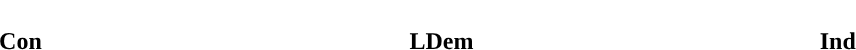<table style="width:60%; text-align:center;">
<tr style="color:white;">
<td style="background:"><strong>31</strong></td>
<td style="background:"><strong>11</strong></td>
<td style="background:"><strong>2</strong></td>
</tr>
<tr>
<td><span><strong>Con</strong></span></td>
<td><span><strong>LDem</strong></span></td>
<td><span><strong>Ind</strong></span></td>
</tr>
</table>
